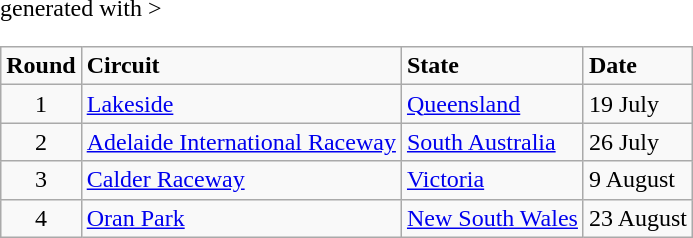<table class="wikitable" <hiddentext>generated with >
<tr style="font-weight:bold">
<td height="14" align="center">Round</td>
<td>Circuit</td>
<td>State</td>
<td>Date</td>
</tr>
<tr>
<td height="14" align="center">1</td>
<td><a href='#'>Lakeside</a></td>
<td><a href='#'>Queensland</a></td>
<td>19 July</td>
</tr>
<tr>
<td height="14" align="center">2</td>
<td><a href='#'>Adelaide International Raceway</a></td>
<td><a href='#'>South Australia</a></td>
<td>26 July</td>
</tr>
<tr>
<td height="14" align="center">3</td>
<td><a href='#'>Calder Raceway</a></td>
<td><a href='#'>Victoria</a></td>
<td>9 August</td>
</tr>
<tr>
<td height="14" align="center">4</td>
<td><a href='#'>Oran Park</a></td>
<td><a href='#'>New South Wales</a></td>
<td>23 August</td>
</tr>
</table>
